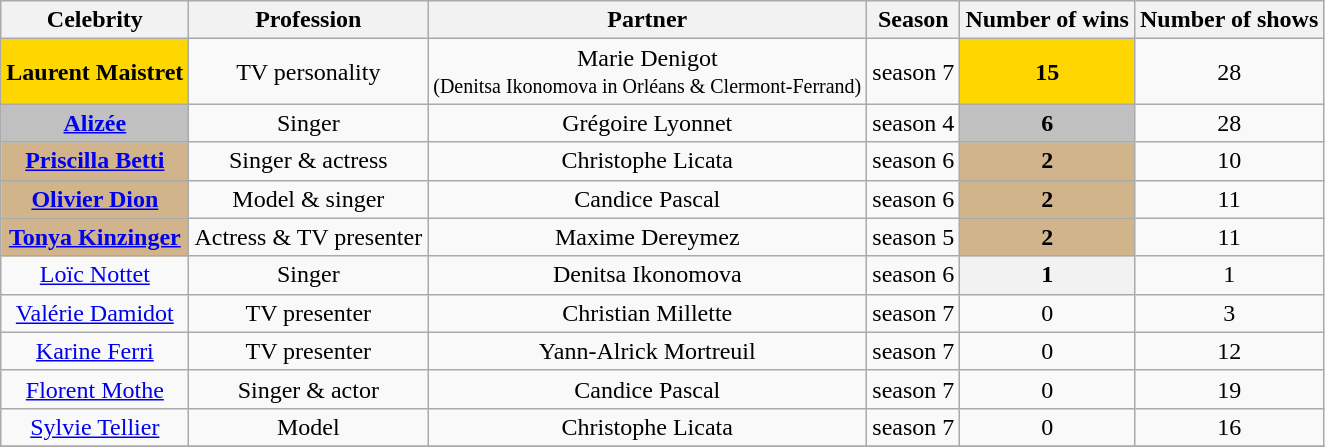<table class="wikitable sortable" style="text-align:center">
<tr>
<th>Celebrity</th>
<th class="unsortable">Profession</th>
<th>Partner</th>
<th>Season</th>
<th>Number of wins</th>
<th>Number of shows</th>
</tr>
<tr>
<th style="background:gold;">Laurent Maistret</th>
<td>TV personality</td>
<td>Marie Denigot<br><small>(Denitsa Ikonomova in Orléans & Clermont-Ferrand)</small></td>
<td>season 7</td>
<th style="background:gold;">15</th>
<td>28</td>
</tr>
<tr>
<th style="background:silver;"><a href='#'>Alizée</a></th>
<td>Singer</td>
<td>Grégoire Lyonnet</td>
<td>season 4</td>
<th style="background:silver;">6</th>
<td>28</td>
</tr>
<tr>
<th style="background:tan;"><a href='#'>Priscilla Betti</a></th>
<td>Singer & actress</td>
<td>Christophe Licata</td>
<td>season 6</td>
<th style="background:tan;">2</th>
<td>10</td>
</tr>
<tr>
<th style="background:tan;"><a href='#'>Olivier Dion</a></th>
<td>Model & singer</td>
<td>Candice Pascal</td>
<td>season 6</td>
<th style="background:tan;">2</th>
<td>11</td>
</tr>
<tr>
<th style="background:tan;"><a href='#'>Tonya Kinzinger</a></th>
<td>Actress & TV presenter</td>
<td>Maxime Dereymez</td>
<td>season 5</td>
<th style="background:tan;">2</th>
<td>11</td>
</tr>
<tr>
<td><a href='#'>Loïc Nottet</a></td>
<td>Singer</td>
<td>Denitsa Ikonomova</td>
<td>season 6</td>
<th>1</th>
<td>1</td>
</tr>
<tr>
<td><a href='#'>Valérie Damidot</a></td>
<td>TV presenter</td>
<td>Christian Millette</td>
<td>season 7</td>
<td>0</td>
<td>3</td>
</tr>
<tr>
<td><a href='#'>Karine Ferri</a></td>
<td>TV presenter</td>
<td>Yann-Alrick Mortreuil</td>
<td>season 7</td>
<td>0</td>
<td>12</td>
</tr>
<tr>
<td><a href='#'>Florent Mothe</a></td>
<td>Singer & actor</td>
<td>Candice Pascal</td>
<td>season 7</td>
<td>0</td>
<td>19</td>
</tr>
<tr>
<td><a href='#'>Sylvie Tellier</a></td>
<td>Model</td>
<td>Christophe Licata</td>
<td>season 7</td>
<td>0</td>
<td>16</td>
</tr>
<tr>
</tr>
</table>
